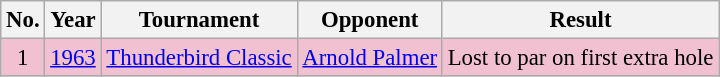<table class="wikitable" style="font-size:95%;">
<tr>
<th>No.</th>
<th>Year</th>
<th>Tournament</th>
<th>Opponent</th>
<th>Result</th>
</tr>
<tr style="background:#F2C1D1;">
<td align=center>1</td>
<td><a href='#'>1963</a></td>
<td><a href='#'>Thunderbird Classic</a></td>
<td> <a href='#'>Arnold Palmer</a></td>
<td>Lost to par on first extra hole</td>
</tr>
</table>
